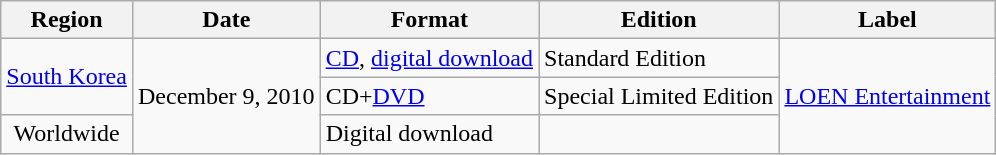<table class="wikitable">
<tr>
<th style="text-align:center;">Region</th>
<th style="text-align:center;">Date</th>
<th style="text-align:center;">Format</th>
<th style="text-align:center;">Edition</th>
<th style="text-align:center;">Label</th>
</tr>
<tr>
<td style="text-align:center;" rowspan="2"><a href='#'>South Korea</a></td>
<td style="text-align:center;" rowspan="3">December 9, 2010</td>
<td><a href='#'>CD</a>, <a href='#'>digital download</a></td>
<td>Standard Edition</td>
<td rowspan="3"><a href='#'>LOEN Entertainment</a></td>
</tr>
<tr>
<td>CD+<a href='#'>DVD</a></td>
<td>Special Limited Edition</td>
</tr>
<tr>
<td style="text-align:center;">Worldwide</td>
<td>Digital download</td>
<td></td>
</tr>
</table>
